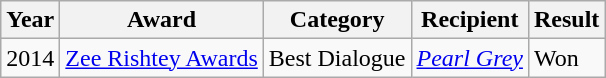<table class="wikitable">
<tr>
<th>Year</th>
<th>Award</th>
<th>Category</th>
<th>Recipient</th>
<th>Result</th>
</tr>
<tr>
<td>2014</td>
<td><a href='#'>Zee Rishtey Awards</a></td>
<td>Best Dialogue</td>
<td><em><a href='#'>Pearl Grey</a></em></td>
<td>Won</td>
</tr>
</table>
